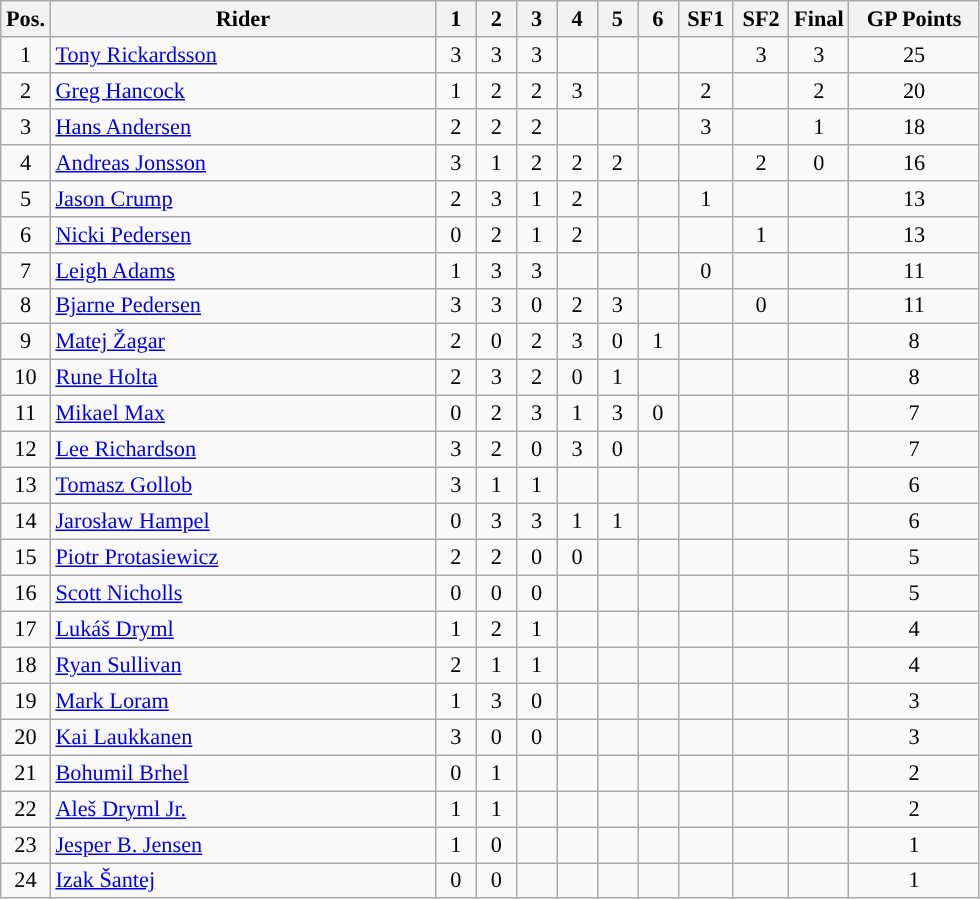<table class=wikitable style="font-size:93%;">
<tr>
<th width=25px>Pos.</th>
<th width=250px>Rider</th>
<th width=20px>1</th>
<th width=20px>2</th>
<th width=20px>3</th>
<th width=20px>4</th>
<th width=20px>5</th>
<th width=20px>6</th>
<th width=30px>SF1</th>
<th width=30px>SF2</th>
<th width=30px>Final</th>
<th width=80px>GP Points</th>
</tr>
<tr align=center style="background-color:">
<td>1</td>
<td align=left> <a href='#'>Tony Rickardsson</a></td>
<td>3</td>
<td>3</td>
<td>3</td>
<td></td>
<td></td>
<td></td>
<td></td>
<td>3</td>
<td>3</td>
<td>25</td>
</tr>
<tr align=center style="background-color:">
<td>2</td>
<td align=left> <a href='#'>Greg Hancock</a></td>
<td>1</td>
<td>2</td>
<td>2</td>
<td>3</td>
<td></td>
<td></td>
<td> 2</td>
<td></td>
<td>2</td>
<td>20</td>
</tr>
<tr align=center style="background-color:">
<td>3</td>
<td align=left> <a href='#'>Hans Andersen</a></td>
<td>2</td>
<td>2</td>
<td>2</td>
<td></td>
<td></td>
<td></td>
<td>3</td>
<td></td>
<td>1</td>
<td>18</td>
</tr>
<tr align=center>
<td>4</td>
<td align=left> <a href='#'>Andreas Jonsson</a></td>
<td>3</td>
<td>1</td>
<td>2</td>
<td>2</td>
<td>2</td>
<td></td>
<td></td>
<td>2</td>
<td>0</td>
<td>16</td>
</tr>
<tr align=center>
<td>5</td>
<td align=left> <a href='#'>Jason Crump</a></td>
<td>2</td>
<td>3</td>
<td>1</td>
<td>2</td>
<td></td>
<td></td>
<td>1</td>
<td></td>
<td></td>
<td>13</td>
</tr>
<tr align=center>
<td>6</td>
<td align=left> <a href='#'>Nicki Pedersen</a></td>
<td>0</td>
<td>2</td>
<td>1</td>
<td>2</td>
<td></td>
<td></td>
<td></td>
<td>1</td>
<td></td>
<td>13</td>
</tr>
<tr align=center>
<td>7</td>
<td align=left> <a href='#'>Leigh Adams</a></td>
<td>1</td>
<td>3</td>
<td>3</td>
<td></td>
<td></td>
<td></td>
<td>0</td>
<td></td>
<td></td>
<td>11</td>
</tr>
<tr align=center>
<td>8</td>
<td align=left> <a href='#'>Bjarne Pedersen</a></td>
<td>3</td>
<td>3</td>
<td>0</td>
<td>2</td>
<td>3</td>
<td></td>
<td></td>
<td>0</td>
<td></td>
<td>11</td>
</tr>
<tr align=center>
<td>9</td>
<td align=left> <a href='#'>Matej Žagar</a></td>
<td>2</td>
<td>0</td>
<td>2</td>
<td>3</td>
<td>0</td>
<td>1</td>
<td></td>
<td></td>
<td></td>
<td>8</td>
</tr>
<tr align=center>
<td>10</td>
<td align=left> <a href='#'>Rune Holta</a></td>
<td>2</td>
<td>3</td>
<td>2</td>
<td>0</td>
<td>1</td>
<td></td>
<td></td>
<td></td>
<td></td>
<td>8</td>
</tr>
<tr align=center>
<td>11</td>
<td align=left> <a href='#'>Mikael Max</a></td>
<td>0</td>
<td>2</td>
<td>3</td>
<td>1</td>
<td>3</td>
<td>0</td>
<td></td>
<td></td>
<td></td>
<td>7</td>
</tr>
<tr align=center>
<td>12</td>
<td align=left> <a href='#'>Lee Richardson</a></td>
<td>3</td>
<td>2</td>
<td>0</td>
<td>3</td>
<td>0</td>
<td></td>
<td></td>
<td></td>
<td></td>
<td>7</td>
</tr>
<tr align=center>
<td>13</td>
<td align=left> <a href='#'>Tomasz Gollob</a></td>
<td>3</td>
<td>1</td>
<td>1</td>
<td></td>
<td></td>
<td></td>
<td></td>
<td></td>
<td></td>
<td>6</td>
</tr>
<tr align=center>
<td>14</td>
<td align=left> <a href='#'>Jarosław Hampel</a></td>
<td>0</td>
<td>3</td>
<td>3</td>
<td>1</td>
<td>1</td>
<td></td>
<td></td>
<td></td>
<td></td>
<td>6</td>
</tr>
<tr align=center>
<td>15</td>
<td align=left> <a href='#'>Piotr Protasiewicz</a></td>
<td>2</td>
<td>2</td>
<td>0</td>
<td>0</td>
<td></td>
<td></td>
<td></td>
<td></td>
<td></td>
<td>5</td>
</tr>
<tr align=center>
<td>16</td>
<td align=left> <a href='#'>Scott Nicholls</a></td>
<td>0</td>
<td>0</td>
<td>0</td>
<td></td>
<td></td>
<td></td>
<td></td>
<td></td>
<td></td>
<td>5</td>
</tr>
<tr align=center>
<td>17</td>
<td align=left> <a href='#'>Lukáš Dryml</a></td>
<td>1</td>
<td>2</td>
<td>1</td>
<td></td>
<td></td>
<td></td>
<td></td>
<td></td>
<td></td>
<td>4</td>
</tr>
<tr align=center>
<td>18</td>
<td align=left> <a href='#'>Ryan Sullivan</a></td>
<td>2</td>
<td>1</td>
<td>1</td>
<td></td>
<td></td>
<td></td>
<td></td>
<td></td>
<td></td>
<td>4</td>
</tr>
<tr align=center>
<td>19</td>
<td align=left> <a href='#'>Mark Loram</a></td>
<td>1</td>
<td>3</td>
<td>0</td>
<td></td>
<td></td>
<td></td>
<td></td>
<td></td>
<td></td>
<td>3</td>
</tr>
<tr align=center>
<td>20</td>
<td align=left> <a href='#'>Kai Laukkanen</a></td>
<td>3</td>
<td>0</td>
<td>0</td>
<td></td>
<td></td>
<td></td>
<td></td>
<td></td>
<td></td>
<td>3</td>
</tr>
<tr align=center>
<td>21</td>
<td align=left> <a href='#'>Bohumil Brhel</a></td>
<td>0</td>
<td>1</td>
<td></td>
<td></td>
<td></td>
<td></td>
<td></td>
<td></td>
<td></td>
<td>2</td>
</tr>
<tr align=center>
<td>22</td>
<td align=left> <a href='#'>Aleš Dryml Jr.</a></td>
<td>1</td>
<td>1</td>
<td></td>
<td></td>
<td></td>
<td></td>
<td></td>
<td></td>
<td></td>
<td>2</td>
</tr>
<tr align=center>
<td>23</td>
<td align=left> <a href='#'>Jesper B. Jensen</a></td>
<td>1</td>
<td>0</td>
<td></td>
<td></td>
<td></td>
<td></td>
<td></td>
<td></td>
<td></td>
<td>1</td>
</tr>
<tr align=center>
<td>24</td>
<td align=left> <a href='#'>Izak Šantej</a></td>
<td>0</td>
<td>0</td>
<td></td>
<td></td>
<td></td>
<td></td>
<td></td>
<td></td>
<td></td>
<td>1</td>
</tr>
</table>
